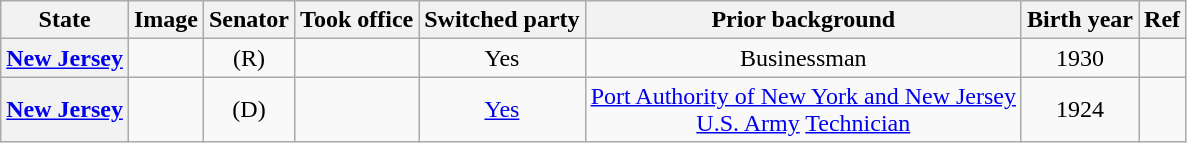<table class="sortable wikitable" style="text-align:center">
<tr>
<th>State</th>
<th>Image</th>
<th>Senator</th>
<th>Took office</th>
<th>Switched party</th>
<th>Prior background</th>
<th>Birth year</th>
<th>Ref</th>
</tr>
<tr>
<th><a href='#'>New Jersey</a></th>
<td></td>
<td> (R)</td>
<td></td>
<td>Yes<br></td>
<td>Businessman</td>
<td>1930</td>
<td></td>
</tr>
<tr>
<th><a href='#'>New Jersey</a></th>
<td></td>
<td> (D)</td>
<td></td>
<td><a href='#'>Yes</a><br></td>
<td><a href='#'>Port Authority of New York and New Jersey</a><br><a href='#'>U.S. Army</a> <a href='#'>Technician</a></td>
<td>1924</td>
<td></td>
</tr>
</table>
